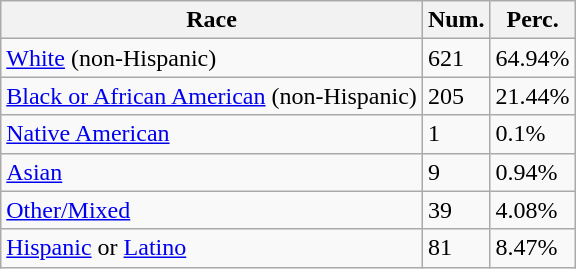<table class="wikitable">
<tr>
<th>Race</th>
<th>Num.</th>
<th>Perc.</th>
</tr>
<tr>
<td><a href='#'>White</a> (non-Hispanic)</td>
<td>621</td>
<td>64.94%</td>
</tr>
<tr>
<td><a href='#'>Black or African American</a> (non-Hispanic)</td>
<td>205</td>
<td>21.44%</td>
</tr>
<tr>
<td><a href='#'>Native American</a></td>
<td>1</td>
<td>0.1%</td>
</tr>
<tr>
<td><a href='#'>Asian</a></td>
<td>9</td>
<td>0.94%</td>
</tr>
<tr>
<td><a href='#'>Other/Mixed</a></td>
<td>39</td>
<td>4.08%</td>
</tr>
<tr>
<td><a href='#'>Hispanic</a> or <a href='#'>Latino</a></td>
<td>81</td>
<td>8.47%</td>
</tr>
</table>
